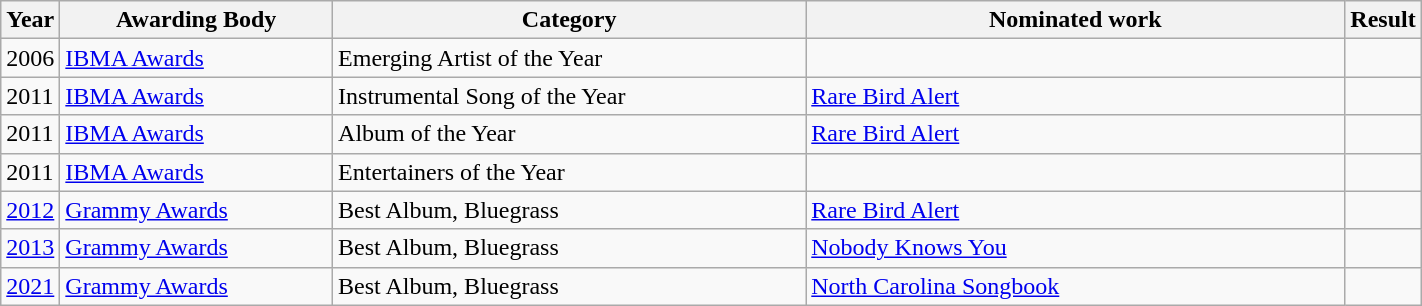<table class="wikitable sortable" width = 75%>
<tr>
<th width=4%>Year</th>
<th width=20%>Awarding Body</th>
<th width=35%>Category</th>
<th width=40%>Nominated work</th>
<th width=10%>Result</th>
</tr>
<tr>
<td>2006</td>
<td><a href='#'>IBMA Awards</a></td>
<td>Emerging Artist of the Year</td>
<td></td>
<td></td>
</tr>
<tr>
<td>2011</td>
<td><a href='#'>IBMA Awards</a></td>
<td>Instrumental Song of the Year</td>
<td><a href='#'>Rare Bird Alert</a></td>
<td></td>
</tr>
<tr>
<td>2011</td>
<td><a href='#'>IBMA Awards</a></td>
<td>Album of the Year</td>
<td><a href='#'>Rare Bird Alert</a></td>
<td></td>
</tr>
<tr>
<td>2011</td>
<td><a href='#'>IBMA Awards</a></td>
<td>Entertainers of the Year</td>
<td></td>
<td></td>
</tr>
<tr>
<td><a href='#'>2012</a></td>
<td><a href='#'>Grammy Awards</a></td>
<td>Best Album, Bluegrass</td>
<td><a href='#'>Rare Bird Alert</a></td>
<td></td>
</tr>
<tr>
<td><a href='#'>2013</a></td>
<td><a href='#'>Grammy Awards</a></td>
<td>Best Album, Bluegrass</td>
<td><a href='#'>Nobody Knows You</a></td>
<td></td>
</tr>
<tr>
<td><a href='#'>2021</a></td>
<td><a href='#'>Grammy Awards</a></td>
<td>Best Album, Bluegrass</td>
<td><a href='#'>North Carolina Songbook</a></td>
<td></td>
</tr>
</table>
